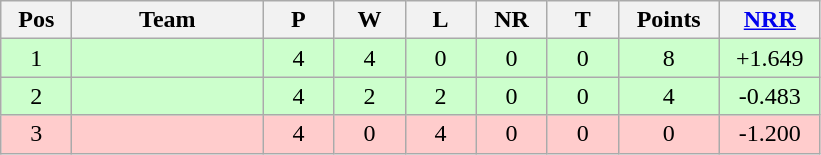<table class="wikitable">
<tr>
<th width="40">Pos</th>
<th width="120">Team</th>
<th width="40">P</th>
<th width="40">W</th>
<th width="40">L</th>
<th width="40">NR</th>
<th width="40">T</th>
<th width="60">Points</th>
<th width="60"><a href='#'>NRR</a></th>
</tr>
<tr align="center" bgcolor="ccffcc">
<td>1</td>
<td align="left"></td>
<td>4</td>
<td>4</td>
<td>0</td>
<td>0</td>
<td>0</td>
<td>8</td>
<td>+1.649</td>
</tr>
<tr align="center" bgcolor="ccffcc">
<td>2</td>
<td align="left"></td>
<td>4</td>
<td>2</td>
<td>2</td>
<td>0</td>
<td>0</td>
<td>4</td>
<td>-0.483</td>
</tr>
<tr align="center" bgcolor="ffcccc">
<td>3</td>
<td align="left"></td>
<td>4</td>
<td>0</td>
<td>4</td>
<td>0</td>
<td>0</td>
<td>0</td>
<td>-1.200</td>
</tr>
</table>
